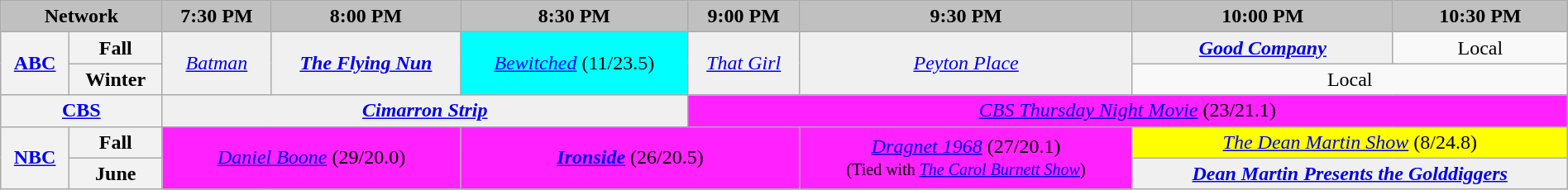<table class="wikitable" style="width:100%;margin-right:0;text-align:center">
<tr>
<th colspan="2" style="background-color:#C0C0C0;text-align:center">Network</th>
<th style="background-color:#C0C0C0;text-align:center">7:30 PM</th>
<th style="background-color:#C0C0C0;text-align:center">8:00 PM</th>
<th style="background-color:#C0C0C0;text-align:center">8:30 PM</th>
<th style="background-color:#C0C0C0;text-align:center">9:00 PM</th>
<th style="background-color:#C0C0C0;text-align:center">9:30 PM</th>
<th style="background-color:#C0C0C0;text-align:center">10:00 PM</th>
<th style="background-color:#C0C0C0;text-align:center">10:30 PM</th>
</tr>
<tr>
<th bgcolor="#C0C0C0" rowspan="2"><a href='#'>ABC</a></th>
<th>Fall</th>
<td bgcolor="#F0F0F0" rowspan="2"><em><a href='#'>Batman</a></em></td>
<td bgcolor="#F0F0F0" rowspan="2"><strong><em><a href='#'>The Flying Nun</a></em></strong></td>
<td bgcolor="#00FFFF" rowspan="2"><em><a href='#'>Bewitched</a></em> (11/23.5)</td>
<td bgcolor="#F0F0F0" rowspan="2"><em><a href='#'>That Girl</a></em></td>
<td bgcolor="#F0F0F0" rowspan="2"><em><a href='#'>Peyton Place</a></em></td>
<td bgcolor="#F0F0F0"><strong><em><a href='#'>Good Company</a></em></strong></td>
<td>Local</td>
</tr>
<tr>
<th>Winter</th>
<td colspan="2">Local</td>
</tr>
<tr>
<th bgcolor="#C0C0C0" colspan="2"><a href='#'>CBS</a></th>
<td bgcolor="#F0F0F0" colspan="3"><strong><em><a href='#'>Cimarron Strip</a></em></strong></td>
<td bgcolor="#FF22FF" colspan="4"><em><a href='#'>CBS Thursday Night Movie</a></em> (23/21.1)</td>
</tr>
<tr>
<th bgcolor="#C0C0C0" rowspan="2"><a href='#'>NBC</a></th>
<th>Fall</th>
<td bgcolor="#FF22FF" colspan="2" rowspan="2"><em><a href='#'>Daniel Boone</a></em> (29/20.0)</td>
<td bgcolor="#FF22FF" colspan="2" rowspan="2"><strong><em><a href='#'>Ironside</a></em></strong> (26/20.5)</td>
<td bgcolor="#FF22FF" rowspan="2"><em><a href='#'>Dragnet 1968</a></em> (27/20.1)<br><small>(Tied with <em><a href='#'>The Carol Burnett Show</a></em>)</small></td>
<td bgcolor="#FFFF00" colspan="2"><em><a href='#'>The Dean Martin Show</a></em> (8/24.8)</td>
</tr>
<tr>
<th>June</th>
<td bgcolor="#F0F0F0" colspan="2"><strong><em><a href='#'>Dean Martin Presents the Golddiggers</a></em></strong></td>
</tr>
</table>
